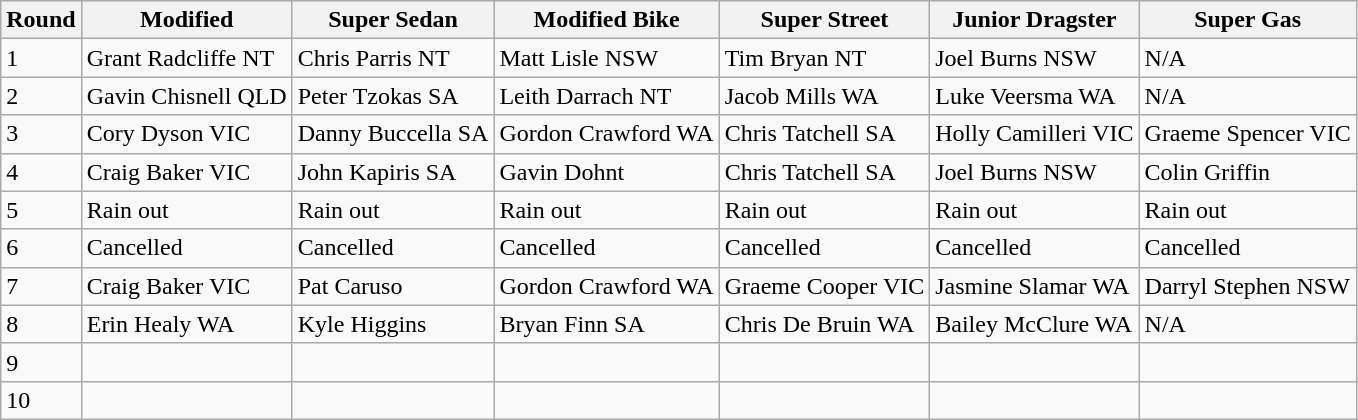<table class="wikitable">
<tr>
<th>Round</th>
<th>Modified</th>
<th>Super Sedan</th>
<th>Modified Bike</th>
<th>Super Street</th>
<th>Junior Dragster</th>
<th>Super Gas</th>
</tr>
<tr>
<td>1</td>
<td>Grant Radcliffe NT</td>
<td>Chris Parris NT</td>
<td>Matt Lisle NSW</td>
<td>Tim Bryan NT</td>
<td>Joel Burns NSW</td>
<td>N/A</td>
</tr>
<tr>
<td>2</td>
<td>Gavin Chisnell QLD</td>
<td>Peter Tzokas SA</td>
<td>Leith Darrach NT</td>
<td>Jacob Mills WA</td>
<td>Luke Veersma WA</td>
<td>N/A</td>
</tr>
<tr>
<td>3</td>
<td>Cory Dyson VIC</td>
<td>Danny Buccella SA</td>
<td>Gordon Crawford WA</td>
<td>Chris Tatchell SA</td>
<td>Holly Camilleri VIC</td>
<td>Graeme Spencer VIC</td>
</tr>
<tr>
<td>4</td>
<td>Craig Baker VIC</td>
<td>John Kapiris SA</td>
<td>Gavin Dohnt</td>
<td>Chris Tatchell SA</td>
<td>Joel Burns NSW</td>
<td>Colin Griffin</td>
</tr>
<tr>
<td>5</td>
<td>Rain out</td>
<td>Rain out</td>
<td>Rain out</td>
<td>Rain out</td>
<td>Rain out</td>
<td>Rain out</td>
</tr>
<tr>
<td>6</td>
<td>Cancelled</td>
<td>Cancelled</td>
<td>Cancelled</td>
<td>Cancelled</td>
<td>Cancelled</td>
<td>Cancelled</td>
</tr>
<tr>
<td>7</td>
<td>Craig Baker VIC</td>
<td>Pat Caruso</td>
<td>Gordon Crawford WA</td>
<td>Graeme Cooper VIC</td>
<td>Jasmine Slamar WA</td>
<td>Darryl Stephen NSW</td>
</tr>
<tr>
<td>8</td>
<td>Erin Healy WA</td>
<td>Kyle Higgins</td>
<td>Bryan Finn SA</td>
<td>Chris De Bruin WA</td>
<td>Bailey McClure WA</td>
<td>N/A</td>
</tr>
<tr>
<td>9</td>
<td></td>
<td></td>
<td></td>
<td></td>
<td></td>
<td></td>
</tr>
<tr>
<td>10</td>
<td></td>
<td></td>
<td></td>
<td></td>
<td></td>
<td></td>
</tr>
</table>
